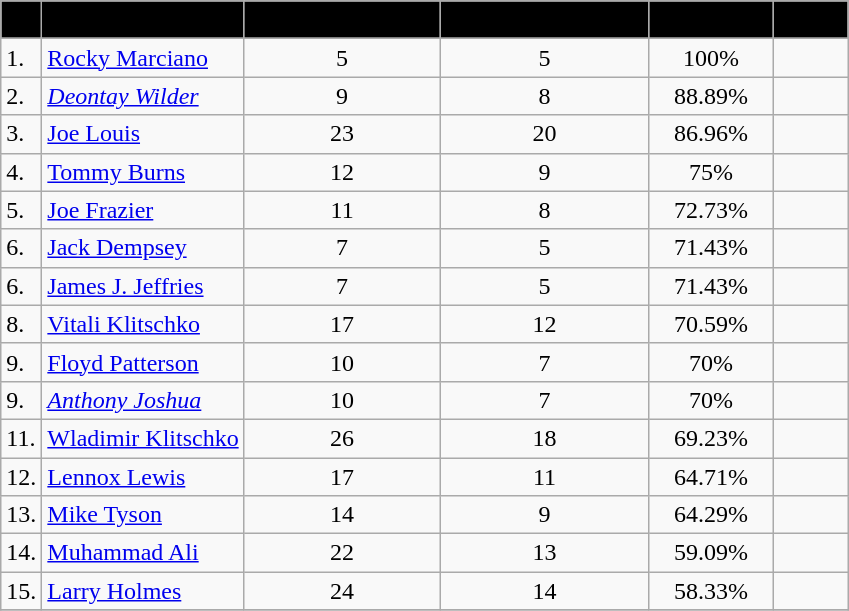<table class="wikitable sortable">
<tr>
<th style="background: #D1EEEE; background: black;« width=»10%"><span></span></th>
<th style="background: #D1EEEE; background: black;« width=»10%"><span>Name</span></th>
<th style="background: #D1EEEE; background: black;« width=»10%"><span>Opponents fought</span></th>
<th style="background: #D1EEEE; background: black;« width=»10%"><span>Opponents stopped</span></th>
<th style="background: #D1EEEE; background: black;« width=»10%"><span>Percentage</span></th>
<th style="background: #D1EEEE; background: black;« width=»10%"><span>Fights</span></th>
</tr>
<tr bgcolor=>
</tr>
<tr>
<td>1.</td>
<td><a href='#'>Rocky Marciano</a></td>
<td align="center">5</td>
<td align="center">5</td>
<td align="center">100%</td>
<td></td>
</tr>
<tr>
<td>2.</td>
<td><em><a href='#'>Deontay Wilder</a></em></td>
<td align="center">9</td>
<td align="center">8</td>
<td align="center">88.89%</td>
<td></td>
</tr>
<tr>
<td>3.</td>
<td><a href='#'>Joe Louis</a></td>
<td align="center">23</td>
<td align="center">20</td>
<td align="center">86.96%</td>
<td></td>
</tr>
<tr>
<td>4.</td>
<td><a href='#'>Tommy Burns</a></td>
<td align="center">12</td>
<td align="center">9</td>
<td align="center">75%</td>
<td></td>
</tr>
<tr>
<td>5.</td>
<td><a href='#'>Joe Frazier</a></td>
<td align="center">11</td>
<td align="center">8</td>
<td align="center">72.73%</td>
<td></td>
</tr>
<tr>
<td>6.</td>
<td><a href='#'>Jack Dempsey</a></td>
<td align="center">7</td>
<td align="center">5</td>
<td align="center">71.43%</td>
<td></td>
</tr>
<tr>
<td>6.</td>
<td><a href='#'>James J. Jeffries</a></td>
<td align="center">7</td>
<td align="center">5</td>
<td align="center">71.43%</td>
<td></td>
</tr>
<tr>
<td>8.</td>
<td><a href='#'>Vitali Klitschko</a></td>
<td align="center">17</td>
<td align="center">12</td>
<td align="center">70.59%</td>
<td></td>
</tr>
<tr>
<td>9.</td>
<td><a href='#'>Floyd Patterson</a></td>
<td align="center">10</td>
<td align="center">7</td>
<td align="center">70%</td>
<td></td>
</tr>
<tr>
<td>9.</td>
<td><em><a href='#'>Anthony Joshua</a></em></td>
<td align="center">10</td>
<td align="center">7</td>
<td align="center">70%</td>
<td></td>
</tr>
<tr>
<td>11.</td>
<td><a href='#'>Wladimir Klitschko</a></td>
<td align="center">26</td>
<td align="center">18</td>
<td align="center">69.23%</td>
<td></td>
</tr>
<tr>
<td>12.</td>
<td><a href='#'>Lennox Lewis</a></td>
<td align="center">17</td>
<td align="center">11</td>
<td align="center">64.71%</td>
<td></td>
</tr>
<tr>
<td>13.</td>
<td><a href='#'>Mike Tyson</a></td>
<td align="center">14</td>
<td align="center">9</td>
<td align="center">64.29%</td>
<td></td>
</tr>
<tr>
<td>14.</td>
<td><a href='#'>Muhammad Ali</a></td>
<td align="center">22</td>
<td align="center">13</td>
<td align="center">59.09%</td>
<td></td>
</tr>
<tr>
<td>15.</td>
<td><a href='#'>Larry Holmes</a></td>
<td align="center">24</td>
<td align="center">14</td>
<td align="center">58.33%</td>
<td></td>
</tr>
<tr>
</tr>
</table>
